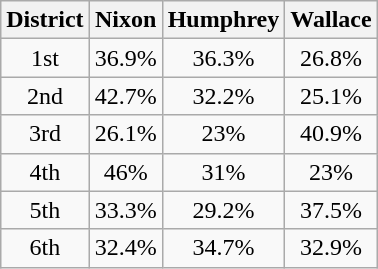<table class="wikitable sortable">
<tr>
<th>District</th>
<th>Nixon</th>
<th>Humphrey</th>
<th>Wallace</th>
</tr>
<tr style="text-align:center;">
<td>1st</td>
<td>36.9%</td>
<td>36.3%</td>
<td>26.8%</td>
</tr>
<tr style="text-align:center;">
<td>2nd</td>
<td>42.7%</td>
<td>32.2%</td>
<td>25.1%</td>
</tr>
<tr style="text-align:center;">
<td>3rd</td>
<td>26.1%</td>
<td>23%</td>
<td>40.9%</td>
</tr>
<tr style="text-align:center;">
<td>4th</td>
<td>46%</td>
<td>31%</td>
<td>23%</td>
</tr>
<tr style="text-align:center;">
<td>5th</td>
<td>33.3%</td>
<td>29.2%</td>
<td>37.5%</td>
</tr>
<tr style="text-align:center;">
<td>6th</td>
<td>32.4%</td>
<td>34.7%</td>
<td>32.9%</td>
</tr>
</table>
